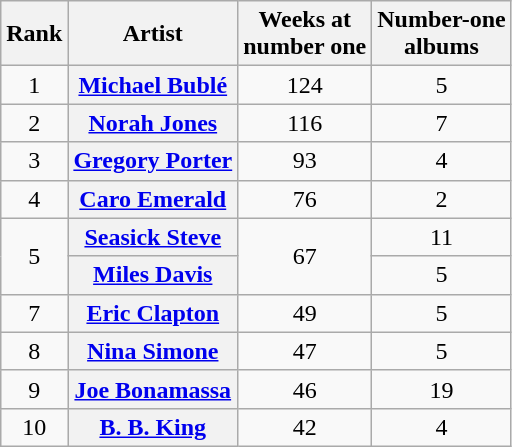<table class="wikitable sortable plainrowheaders" style="text-align:center">
<tr>
<th scope="col">Rank</th>
<th scope="col">Artist</th>
<th scope="col">Weeks at<br>number one</th>
<th scope="col">Number-one<br>albums</th>
</tr>
<tr>
<td>1</td>
<th scope="row"><a href='#'>Michael Bublé</a></th>
<td>124</td>
<td>5</td>
</tr>
<tr>
<td>2</td>
<th scope="row"><a href='#'>Norah Jones</a></th>
<td>116</td>
<td>7</td>
</tr>
<tr>
<td>3</td>
<th scope="row"><a href='#'>Gregory Porter</a></th>
<td>93</td>
<td>4</td>
</tr>
<tr>
<td>4</td>
<th scope="row"><a href='#'>Caro Emerald</a></th>
<td>76</td>
<td>2</td>
</tr>
<tr>
<td rowspan="2">5</td>
<th scope="row"><a href='#'>Seasick Steve</a></th>
<td rowspan="2">67</td>
<td>11</td>
</tr>
<tr>
<th scope="row"><a href='#'>Miles Davis</a></th>
<td>5</td>
</tr>
<tr>
<td>7</td>
<th scope="row"><a href='#'>Eric Clapton</a></th>
<td>49</td>
<td>5</td>
</tr>
<tr>
<td>8</td>
<th scope="row"><a href='#'>Nina Simone</a></th>
<td>47</td>
<td>5</td>
</tr>
<tr>
<td>9</td>
<th scope="row"><a href='#'>Joe Bonamassa</a></th>
<td>46</td>
<td>19</td>
</tr>
<tr>
<td>10</td>
<th scope="row"><a href='#'>B. B. King</a></th>
<td>42</td>
<td>4</td>
</tr>
</table>
